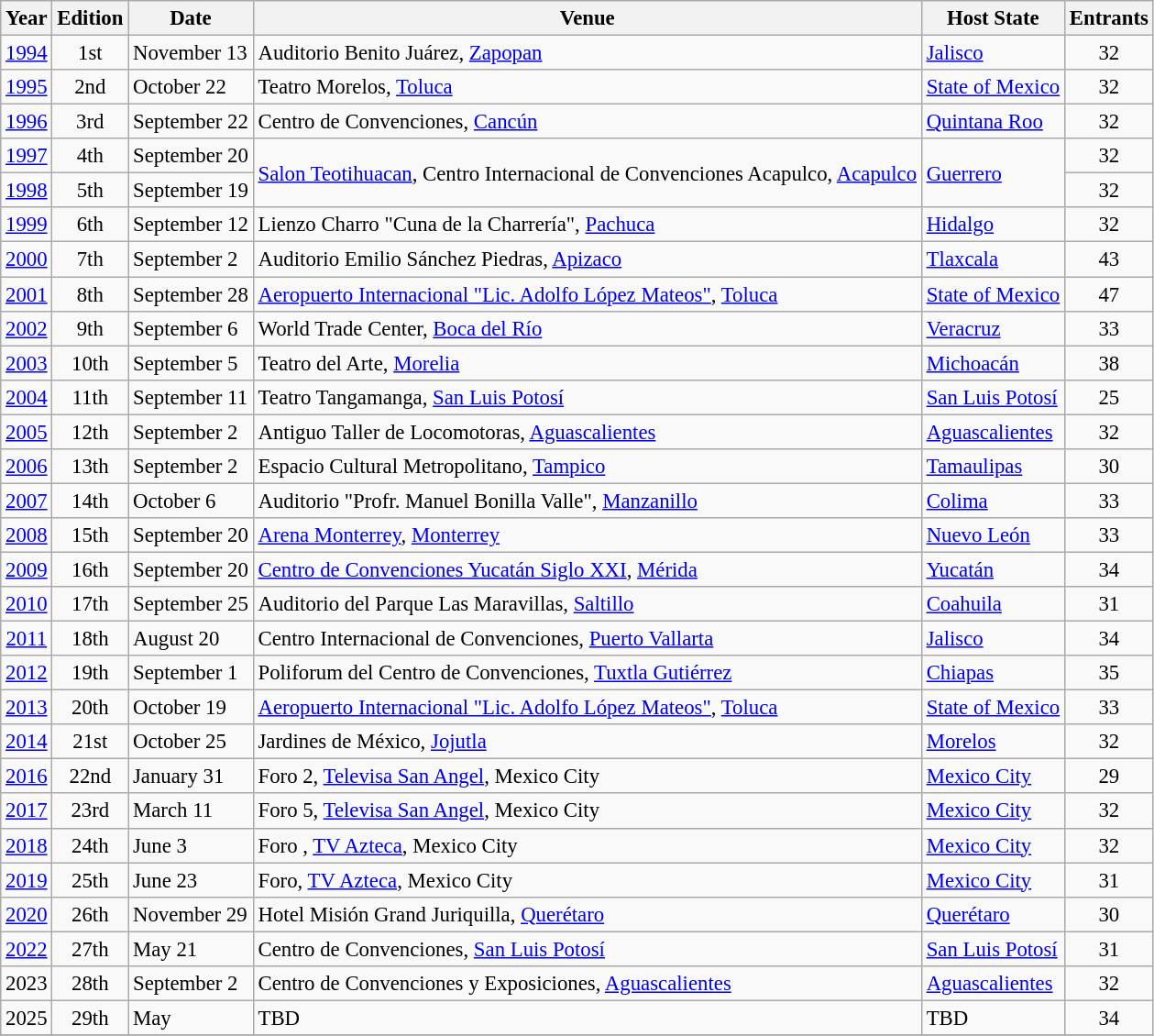<table class="wikitable sortable" style="font-size: 95%;">
<tr>
<th>Year</th>
<th>Edition</th>
<th>Date</th>
<th>Venue</th>
<th>Host State</th>
<th>Entrants</th>
</tr>
<tr>
<td align="center"><a href='#'>1994</a></td>
<td align="center">1st</td>
<td>November 13</td>
<td>Auditorio Benito Juárez, <a href='#'>Zapopan</a></td>
<td><a href='#'>Jalisco</a></td>
<td align="center">32</td>
</tr>
<tr>
<td align="center"><a href='#'>1995</a></td>
<td align="center">2nd</td>
<td>October 22</td>
<td>Teatro Morelos, <a href='#'>Toluca</a></td>
<td><a href='#'>State of Mexico</a></td>
<td align="center">32</td>
</tr>
<tr>
<td align="center"><a href='#'>1996</a></td>
<td align="center">3rd</td>
<td>September 22</td>
<td>Centro de Convenciones, <a href='#'>Cancún</a></td>
<td><a href='#'>Quintana Roo</a></td>
<td align="center">32</td>
</tr>
<tr>
<td align="center"><a href='#'>1997</a></td>
<td align="center">4th</td>
<td>September 20</td>
<td rowspan="2"><a href='#'>Salon Teotihuacan</a>, Centro Internacional de Convenciones Acapulco, <a href='#'>Acapulco</a></td>
<td rowspan="2"><a href='#'>Guerrero</a></td>
<td align="center">32</td>
</tr>
<tr>
<td align="center"><a href='#'>1998</a></td>
<td align="center">5th</td>
<td>September 19</td>
<td align="center">32</td>
</tr>
<tr>
<td align="center"><a href='#'>1999</a></td>
<td align="center">6th</td>
<td>September 12</td>
<td>Lienzo Charro "Cuna de la Charrería", <a href='#'>Pachuca</a></td>
<td><a href='#'>Hidalgo</a></td>
<td align="center">32</td>
</tr>
<tr>
<td align="center"><a href='#'>2000</a></td>
<td align="center">7th</td>
<td>September 2</td>
<td>Auditorio Emilio Sánchez Piedras, <a href='#'>Apizaco</a></td>
<td><a href='#'>Tlaxcala</a></td>
<td align="center">43</td>
</tr>
<tr>
<td align="center"><a href='#'>2001</a></td>
<td align="center">8th</td>
<td>September 28</td>
<td><a href='#'>Aeropuerto Internacional "Lic. Adolfo López Mateos"</a>, <a href='#'>Toluca</a></td>
<td><a href='#'>State of Mexico</a></td>
<td align="center">47</td>
</tr>
<tr>
<td align="center"><a href='#'>2002</a></td>
<td align="center">9th</td>
<td>September 6</td>
<td>World Trade Center, <a href='#'>Boca del Río</a></td>
<td><a href='#'>Veracruz</a></td>
<td align="center">33</td>
</tr>
<tr>
<td align="center"><a href='#'>2003</a></td>
<td align="center">10th</td>
<td>September 5</td>
<td>Teatro del Arte, <a href='#'>Morelia</a></td>
<td><a href='#'>Michoacán</a></td>
<td align="center">38</td>
</tr>
<tr>
<td align="center"><a href='#'>2004</a></td>
<td align="center">11th</td>
<td>September 11</td>
<td>Teatro Tangamanga, <a href='#'>San Luis Potosí</a></td>
<td><a href='#'>San Luis Potosí</a></td>
<td align="center">25</td>
</tr>
<tr>
<td align="center"><a href='#'>2005</a></td>
<td align="center">12th</td>
<td>September 2</td>
<td>Antiguo Taller de Locomotoras, <a href='#'>Aguascalientes</a></td>
<td><a href='#'>Aguascalientes</a></td>
<td align="center">32</td>
</tr>
<tr>
<td align="center"><a href='#'>2006</a></td>
<td align="center">13th</td>
<td>September 2</td>
<td>Espacio Cultural Metropolitano, <a href='#'>Tampico</a></td>
<td><a href='#'>Tamaulipas</a></td>
<td align="center">30</td>
</tr>
<tr>
<td align="center"><a href='#'>2007</a></td>
<td align="center">14th</td>
<td>October 6</td>
<td>Auditorio "Profr. Manuel Bonilla Valle", <a href='#'>Manzanillo</a></td>
<td><a href='#'>Colima</a></td>
<td align="center">33</td>
</tr>
<tr>
<td align="center"><a href='#'>2008</a></td>
<td align="center">15th</td>
<td>September 20</td>
<td><a href='#'>Arena Monterrey</a>, <a href='#'>Monterrey</a></td>
<td><a href='#'>Nuevo León</a></td>
<td align="center">33</td>
</tr>
<tr>
<td align="center"><a href='#'>2009</a></td>
<td align="center">16th</td>
<td>September 20</td>
<td><a href='#'>Centro de Convenciones Yucatán Siglo XXI</a>, <a href='#'>Mérida</a></td>
<td><a href='#'>Yucatán</a></td>
<td align="center">34</td>
</tr>
<tr>
<td align="center"><a href='#'>2010</a></td>
<td align="center">17th</td>
<td>September 25</td>
<td>Auditorio del Parque Las Maravillas, <a href='#'>Saltillo</a></td>
<td><a href='#'>Coahuila</a></td>
<td align="center">31</td>
</tr>
<tr>
<td align="center"><a href='#'>2011</a></td>
<td align="center">18th</td>
<td>August 20</td>
<td>Centro Internacional de Convenciones, <a href='#'>Puerto Vallarta</a></td>
<td><a href='#'>Jalisco</a></td>
<td align="center">34</td>
</tr>
<tr>
<td align="center"><a href='#'>2012</a></td>
<td align="center">19th</td>
<td>September 1</td>
<td>Poliforum del Centro de Convenciones, <a href='#'>Tuxtla Gutiérrez</a></td>
<td><a href='#'>Chiapas</a></td>
<td align="center">35</td>
</tr>
<tr>
<td align="center"><a href='#'>2013</a></td>
<td align="center">20th</td>
<td>October 19</td>
<td><a href='#'>Aeropuerto Internacional "Lic. Adolfo López Mateos"</a>, <a href='#'>Toluca</a></td>
<td><a href='#'>State of Mexico</a></td>
<td align="center">33</td>
</tr>
<tr>
<td align="center"><a href='#'>2014</a></td>
<td align="center">21st</td>
<td>October 25</td>
<td>Jardines de México, <a href='#'>Jojutla</a></td>
<td><a href='#'>Morelos</a></td>
<td align="center">32</td>
</tr>
<tr>
<td align="center"><a href='#'>2016</a></td>
<td align="center">22nd</td>
<td>January 31</td>
<td>Foro 2, <a href='#'>Televisa San Angel</a>, Mexico City</td>
<td><a href='#'>Mexico City</a></td>
<td align="center">29</td>
</tr>
<tr>
<td align="center"><a href='#'>2017</a></td>
<td align="center">23rd</td>
<td>March 11</td>
<td>Foro 5, <a href='#'>Televisa San Angel</a>, Mexico City</td>
<td><a href='#'>Mexico City</a></td>
<td align="center">32</td>
</tr>
<tr>
<td align="center"><a href='#'>2018</a></td>
<td align="center">24th</td>
<td>June 3</td>
<td>Foro , <a href='#'>TV Azteca</a>, Mexico City</td>
<td><a href='#'>Mexico City</a></td>
<td align="center">32</td>
</tr>
<tr>
<td align="center"><a href='#'>2019</a></td>
<td align="center">25th</td>
<td>June 23</td>
<td>Foro, <a href='#'>TV Azteca</a>, Mexico City</td>
<td><a href='#'>Mexico City</a></td>
<td align="center">31</td>
</tr>
<tr>
<td align="center"><a href='#'>2020</a></td>
<td align="center">26th</td>
<td>November 29</td>
<td>Hotel Misión Grand Juriquilla, <a href='#'>Querétaro</a></td>
<td><a href='#'>Querétaro</a></td>
<td align="center">30</td>
</tr>
<tr>
<td align="center"><a href='#'>2022</a></td>
<td align="center">27th</td>
<td>May 21</td>
<td>Centro de Convenciones, <a href='#'>San Luis Potosí</a></td>
<td><a href='#'>San Luis Potosí</a></td>
<td align="center">31</td>
</tr>
<tr>
<td align="center">2023</td>
<td align="center">28th</td>
<td>September 2</td>
<td>Centro de Convenciones y Exposiciones, <a href='#'>Aguascalientes</a></td>
<td><a href='#'>Aguascalientes</a></td>
<td align="center">32</td>
</tr>
<tr>
<td align="center">2025</td>
<td align="center">29th</td>
<td>May</td>
<td>TBD</td>
<td>TBD</td>
<td align="center">34</td>
</tr>
<tr>
</tr>
</table>
